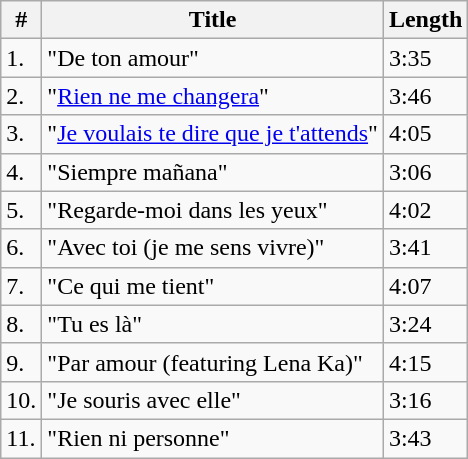<table class="wikitable">
<tr>
<th>#</th>
<th>Title</th>
<th>Length</th>
</tr>
<tr>
<td>1.</td>
<td>"De ton amour"</td>
<td>3:35</td>
</tr>
<tr>
<td>2.</td>
<td>"<a href='#'>Rien ne me changera</a>"</td>
<td>3:46</td>
</tr>
<tr>
<td>3.</td>
<td>"<a href='#'>Je voulais te dire que je t'attends</a>"</td>
<td>4:05</td>
</tr>
<tr>
<td>4.</td>
<td>"Siempre mañana"</td>
<td>3:06</td>
</tr>
<tr>
<td>5.</td>
<td>"Regarde-moi dans les yeux"</td>
<td>4:02</td>
</tr>
<tr>
<td>6.</td>
<td>"Avec toi (je me sens vivre)"</td>
<td>3:41</td>
</tr>
<tr>
<td>7.</td>
<td>"Ce qui me tient"</td>
<td>4:07</td>
</tr>
<tr>
<td>8.</td>
<td>"Tu es là"</td>
<td>3:24</td>
</tr>
<tr>
<td>9.</td>
<td>"Par amour (featuring Lena Ka)"</td>
<td>4:15</td>
</tr>
<tr>
<td>10.</td>
<td>"Je souris avec elle"</td>
<td>3:16</td>
</tr>
<tr>
<td>11.</td>
<td>"Rien ni personne"</td>
<td>3:43</td>
</tr>
</table>
